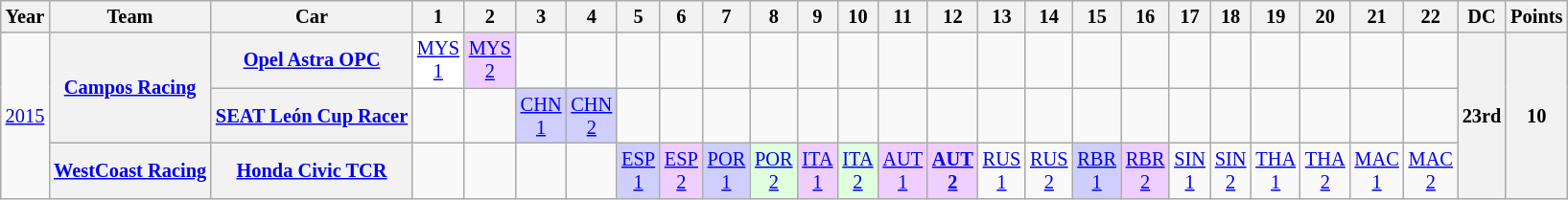<table class="wikitable" style="text-align:center; font-size:85%">
<tr>
<th>Year</th>
<th>Team</th>
<th>Car</th>
<th>1</th>
<th>2</th>
<th>3</th>
<th>4</th>
<th>5</th>
<th>6</th>
<th>7</th>
<th>8</th>
<th>9</th>
<th>10</th>
<th>11</th>
<th>12</th>
<th>13</th>
<th>14</th>
<th>15</th>
<th>16</th>
<th>17</th>
<th>18</th>
<th>19</th>
<th>20</th>
<th>21</th>
<th>22</th>
<th>DC</th>
<th>Points</th>
</tr>
<tr>
<td rowspan="3"><a href='#'>2015</a></td>
<th rowspan="2"><a href='#'>Campos Racing</a></th>
<th><a href='#'>Opel Astra OPC</a></th>
<td style="background:#FFFFFF;"><a href='#'>MYS<br>1</a><br></td>
<td style="background:#EFCFFF;"><a href='#'>MYS<br>2</a><br></td>
<td></td>
<td></td>
<td></td>
<td></td>
<td></td>
<td></td>
<td></td>
<td></td>
<td></td>
<td></td>
<td></td>
<td></td>
<td></td>
<td></td>
<td></td>
<td></td>
<td></td>
<td></td>
<td></td>
<td></td>
<th rowspan="3">23rd</th>
<th rowspan="3">10</th>
</tr>
<tr>
<th><a href='#'>SEAT León Cup Racer</a></th>
<td></td>
<td></td>
<td style="background:#CFCFFF;"><a href='#'>CHN<br>1</a><br></td>
<td style="background:#CFCFFF;"><a href='#'>CHN<br>2</a><br></td>
<td></td>
<td></td>
<td></td>
<td></td>
<td></td>
<td></td>
<td></td>
<td></td>
<td></td>
<td></td>
<td></td>
<td></td>
<td></td>
<td></td>
<td></td>
<td></td>
<td></td>
<td></td>
</tr>
<tr>
<th><a href='#'>WestCoast Racing</a></th>
<th><a href='#'>Honda Civic TCR</a></th>
<td></td>
<td></td>
<td></td>
<td></td>
<td style="background:#CFCFFF;"><a href='#'>ESP<br>1</a><br></td>
<td style="background:#EFCFFF;"><a href='#'>ESP<br>2</a><br></td>
<td style="background:#CFCFFF;"><a href='#'>POR<br>1</a><br></td>
<td style="background:#DFFFDF;"><a href='#'>POR<br>2</a><br></td>
<td style="background:#EFCFFF;"><a href='#'>ITA<br>1</a><br></td>
<td style="background:#DFFFDF;"><a href='#'>ITA<br>2</a><br></td>
<td style="background:#EFCFFF;"><a href='#'>AUT<br>1</a><br></td>
<td style="background:#EFCFFF;"><strong><a href='#'>AUT<br>2</a></strong><br></td>
<td style="background:#;"><a href='#'>RUS<br>1</a></td>
<td style="background:#;"><a href='#'>RUS<br>2</a></td>
<td style="background:#CFCFFF;"><a href='#'>RBR<br>1</a><br></td>
<td style="background:#EFCFFF;"><a href='#'>RBR<br>2</a><br></td>
<td style="background:#;"><a href='#'>SIN<br>1</a></td>
<td style="background:#;"><a href='#'>SIN<br>2</a></td>
<td style="background:#;"><a href='#'>THA<br>1</a></td>
<td style="background:#;"><a href='#'>THA<br>2</a></td>
<td style="background:#;"><a href='#'>MAC<br>1</a></td>
<td style="background:#;"><a href='#'>MAC<br>2</a></td>
</tr>
</table>
